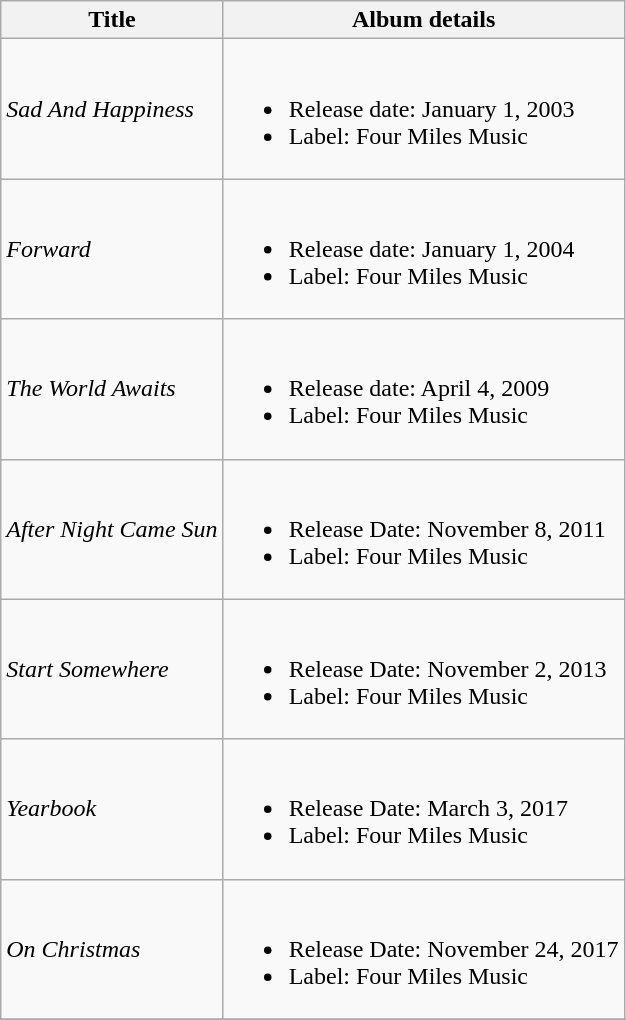<table class="wikitable">
<tr>
<th><strong>Title</strong></th>
<th><strong>Album details</strong></th>
</tr>
<tr>
<td><em>Sad And Happiness</em></td>
<td><br><ul><li>Release date: January 1, 2003</li><li>Label: Four Miles Music</li></ul></td>
</tr>
<tr>
<td><em>Forward</em></td>
<td><br><ul><li>Release date: January 1, 2004</li><li>Label: Four Miles Music</li></ul></td>
</tr>
<tr>
<td><em>The World Awaits</em></td>
<td><br><ul><li>Release date: April 4, 2009</li><li>Label: Four Miles Music</li></ul></td>
</tr>
<tr>
<td><em>After Night Came Sun</em></td>
<td><br><ul><li>Release Date: November 8, 2011</li><li>Label: Four Miles Music</li></ul></td>
</tr>
<tr>
<td><em>Start Somewhere</em></td>
<td><br><ul><li>Release Date: November 2, 2013</li><li>Label: Four Miles Music</li></ul></td>
</tr>
<tr>
<td><em>Yearbook</em></td>
<td><br><ul><li>Release Date: March 3, 2017</li><li>Label: Four Miles Music</li></ul></td>
</tr>
<tr>
<td><em>On Christmas</em></td>
<td><br><ul><li>Release Date: November 24, 2017</li><li>Label: Four Miles Music</li></ul></td>
</tr>
<tr>
</tr>
</table>
